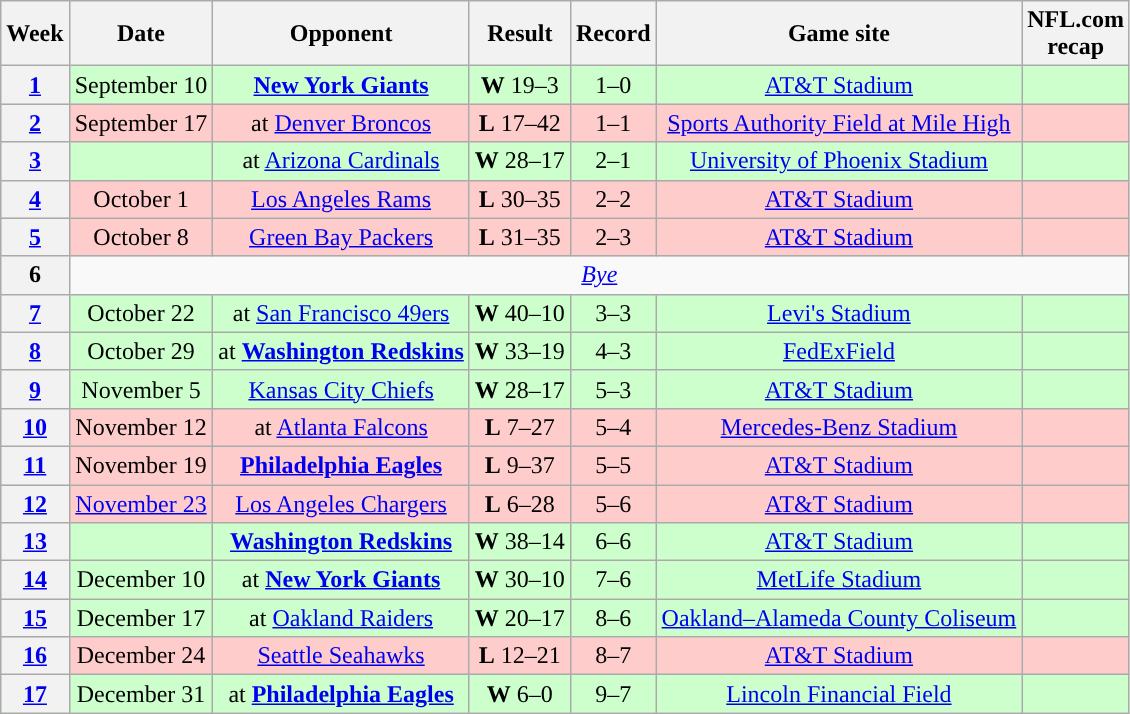<table class="wikitable" style="text-align:center">
<tr>
<th>Week</th>
<th>Date</th>
<th>Opponent</th>
<th>Result</th>
<th>Record</th>
<th>Game site</th>
<th>NFL.com<br>recap</th>
</tr>
<tr style="background:#cfc">
<th><a href='#'>1</a></th>
<td>September 10</td>
<td><strong><a href='#'>New York Giants</a></strong></td>
<td><strong>W</strong> 19–3</td>
<td>1–0</td>
<td><a href='#'>AT&T Stadium</a></td>
<td></td>
</tr>
<tr style="background:#fcc">
<th><a href='#'>2</a></th>
<td>September 17</td>
<td>at <a href='#'>Denver Broncos</a></td>
<td><strong>L</strong> 17–42</td>
<td>1–1</td>
<td><a href='#'>Sports Authority Field at Mile High</a></td>
<td></td>
</tr>
<tr style="background:#cfc">
<th><a href='#'>3</a></th>
<td></td>
<td>at <a href='#'>Arizona Cardinals</a></td>
<td><strong>W</strong> 28–17</td>
<td>2–1</td>
<td><a href='#'>University of Phoenix Stadium</a></td>
<td></td>
</tr>
<tr style="background:#fcc">
<th><a href='#'>4</a></th>
<td>October 1</td>
<td><a href='#'>Los Angeles Rams</a></td>
<td><strong>L</strong> 30–35</td>
<td>2–2</td>
<td><a href='#'>AT&T Stadium</a></td>
<td></td>
</tr>
<tr style="background:#fcc">
<th><a href='#'>5</a></th>
<td>October 8</td>
<td><a href='#'>Green Bay Packers</a></td>
<td><strong>L</strong> 31–35</td>
<td>2–3</td>
<td><a href='#'>AT&T Stadium</a></td>
<td></td>
</tr>
<tr>
<th>6</th>
<td colspan=6><em><a href='#'>Bye</a></em></td>
</tr>
<tr style="background:#cfc">
<th><a href='#'>7</a></th>
<td>October 22</td>
<td>at <a href='#'>San Francisco 49ers</a></td>
<td><strong>W</strong> 40–10</td>
<td>3–3</td>
<td><a href='#'>Levi's Stadium</a></td>
<td></td>
</tr>
<tr style="background:#cfc">
<th><a href='#'>8</a></th>
<td>October 29</td>
<td>at <strong><a href='#'>Washington Redskins</a></strong></td>
<td><strong>W</strong> 33–19</td>
<td>4–3</td>
<td><a href='#'>FedExField</a></td>
<td></td>
</tr>
<tr style="background:#cfc">
<th><a href='#'>9</a></th>
<td>November 5</td>
<td><a href='#'>Kansas City Chiefs</a></td>
<td><strong>W</strong> 28–17</td>
<td>5–3</td>
<td><a href='#'>AT&T Stadium</a></td>
<td></td>
</tr>
<tr style="background:#fcc">
<th><a href='#'>10</a></th>
<td>November 12</td>
<td>at <a href='#'>Atlanta Falcons</a></td>
<td><strong>L</strong> 7–27</td>
<td>5–4</td>
<td><a href='#'>Mercedes-Benz Stadium</a></td>
<td></td>
</tr>
<tr style="background:#fcc">
<th><a href='#'>11</a></th>
<td>November 19</td>
<td><strong><a href='#'>Philadelphia Eagles</a></strong></td>
<td><strong>L</strong> 9–37</td>
<td>5–5</td>
<td><a href='#'>AT&T Stadium</a></td>
<td></td>
</tr>
<tr style="background:#fcc">
<th><a href='#'>12</a></th>
<td><a href='#'>November 23</a></td>
<td><a href='#'>Los Angeles Chargers</a></td>
<td><strong>L</strong> 6–28</td>
<td>5–6</td>
<td><a href='#'>AT&T Stadium</a></td>
<td></td>
</tr>
<tr style="background:#cfc">
<th><a href='#'>13</a></th>
<td></td>
<td><strong><a href='#'>Washington Redskins</a></strong></td>
<td><strong>W</strong> 38–14</td>
<td>6–6</td>
<td><a href='#'>AT&T Stadium</a></td>
<td></td>
</tr>
<tr style="background:#cfc">
<th><a href='#'>14</a></th>
<td>December 10</td>
<td>at <strong><a href='#'>New York Giants</a></strong></td>
<td><strong>W</strong> 30–10</td>
<td>7–6</td>
<td><a href='#'>MetLife Stadium</a></td>
<td></td>
</tr>
<tr style="background:#cfc">
<th><a href='#'>15</a></th>
<td>December 17</td>
<td>at <a href='#'>Oakland Raiders</a></td>
<td><strong>W</strong> 20–17</td>
<td>8–6</td>
<td><a href='#'>Oakland–Alameda County Coliseum</a></td>
<td></td>
</tr>
<tr style="background:#fcc">
<th><a href='#'>16</a></th>
<td>December 24</td>
<td><a href='#'>Seattle Seahawks</a></td>
<td><strong>L</strong> 12–21</td>
<td>8–7</td>
<td><a href='#'>AT&T Stadium</a></td>
<td></td>
</tr>
<tr style="background:#cfc">
<th><a href='#'>17</a></th>
<td>December 31</td>
<td>at <strong><a href='#'>Philadelphia Eagles</a></strong></td>
<td><strong>W</strong> 6–0</td>
<td>9–7</td>
<td><a href='#'>Lincoln Financial Field</a></td>
<td></td>
</tr>
</table>
